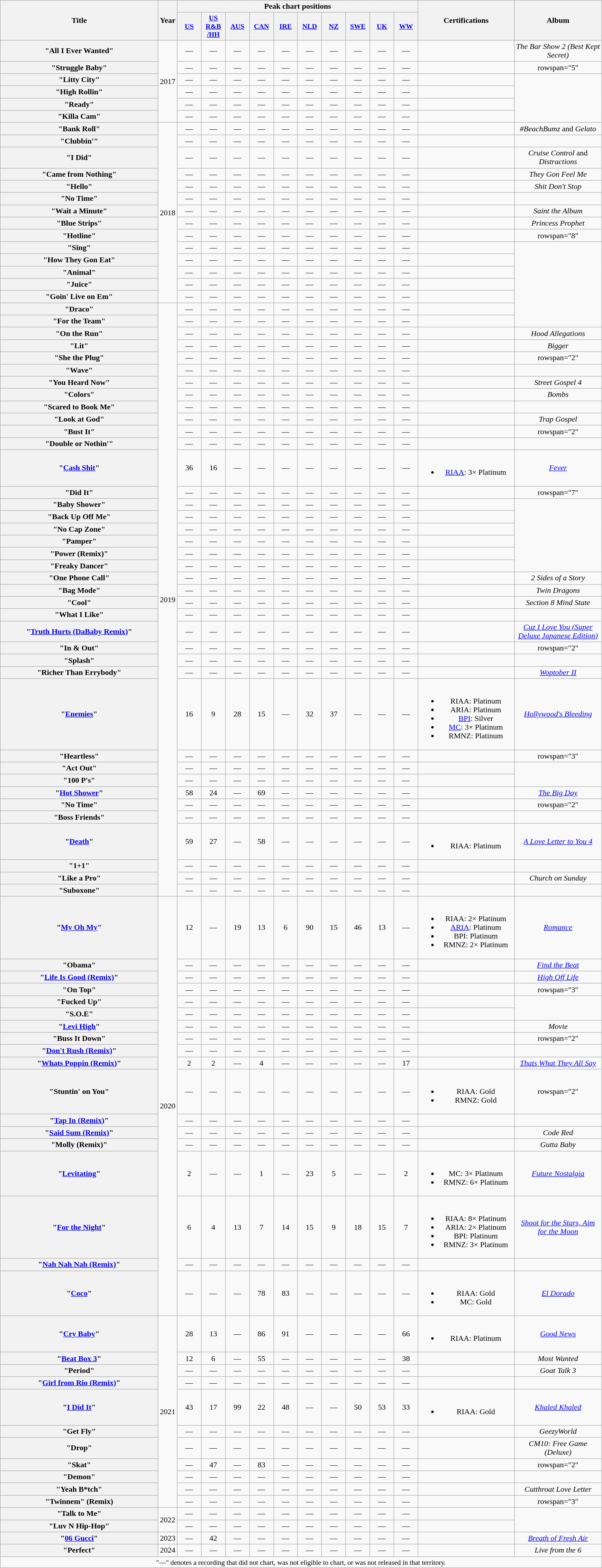<table class="wikitable plainrowheaders" style="text-align:center;">
<tr>
<th scope="col" rowspan="2" style="width:20em;">Title</th>
<th scope="col" rowspan="2" style="width:1em;">Year</th>
<th scope="col" colspan="10">Peak chart positions</th>
<th scope="col" rowspan="2" style="width:12em;">Certifications</th>
<th scope="col" rowspan="2">Album</th>
</tr>
<tr>
<th scope="col" style="width:3em;font-size:90%;"><a href='#'>US</a><br></th>
<th scope="col" style="width:3em;font-size:90%;"><a href='#'>US<br>R&B<br>/HH</a><br></th>
<th scope="col" style="width:3em;font-size:90%;"><a href='#'>AUS</a><br></th>
<th scope="col" style="width:3em;font-size:90%;"><a href='#'>CAN</a><br></th>
<th scope="col" style="width:3em;font-size:90%;"><a href='#'>IRE</a><br></th>
<th scope="col" style="width:3em;font-size:90%;"><a href='#'>NLD</a><br></th>
<th scope="col" style="width:3em;font-size:90%;"><a href='#'>NZ</a><br></th>
<th scope="col" style="width:3em;font-size:90%;"><a href='#'>SWE</a><br></th>
<th scope="col" style="width:3em;font-size:90%;"><a href='#'>UK</a><br></th>
<th scope="col" style="width:3em;font-size:90%;"><a href='#'>WW</a><br></th>
</tr>
<tr>
<th scope="row">"All I Ever Wanted"<br></th>
<td rowspan="6">2017</td>
<td>—</td>
<td>—</td>
<td>—</td>
<td>—</td>
<td>—</td>
<td>—</td>
<td>—</td>
<td>—</td>
<td>—</td>
<td>—</td>
<td></td>
<td><em>The Bar Show 2 (Best Kept Secret)</em></td>
</tr>
<tr>
<th scope="row">"Struggle Baby"<br></th>
<td>—</td>
<td>—</td>
<td>—</td>
<td>—</td>
<td>—</td>
<td>—</td>
<td>—</td>
<td>—</td>
<td>—</td>
<td>—</td>
<td></td>
<td>rowspan="5" </td>
</tr>
<tr>
<th scope="row">"Litty City"<br></th>
<td>—</td>
<td>—</td>
<td>—</td>
<td>—</td>
<td>—</td>
<td>—</td>
<td>—</td>
<td>—</td>
<td>—</td>
<td>—</td>
<td></td>
</tr>
<tr>
<th scope="row">"High Rollin"<br></th>
<td>—</td>
<td>—</td>
<td>—</td>
<td>—</td>
<td>—</td>
<td>—</td>
<td>—</td>
<td>—</td>
<td>—</td>
<td>—</td>
<td></td>
</tr>
<tr>
<th scope="row">"Ready"<br></th>
<td>—</td>
<td>—</td>
<td>—</td>
<td>—</td>
<td>—</td>
<td>—</td>
<td>—</td>
<td>—</td>
<td>—</td>
<td>—</td>
<td></td>
</tr>
<tr>
<th scope="row">"Killa Cam"<br></th>
<td>—</td>
<td>—</td>
<td>—</td>
<td>—</td>
<td>—</td>
<td>—</td>
<td>—</td>
<td>—</td>
<td>—</td>
<td>—</td>
<td></td>
</tr>
<tr>
<th scope="row">"Bank Roll"<br></th>
<td rowspan="14">2018</td>
<td>—</td>
<td>—</td>
<td>—</td>
<td>—</td>
<td>—</td>
<td>—</td>
<td>—</td>
<td>—</td>
<td>—</td>
<td>—</td>
<td></td>
<td><em>#BeachBumz</em> and <em>Gelato</em></td>
</tr>
<tr>
<th scope="row">"Clubbin'"<br></th>
<td>—</td>
<td>—</td>
<td>—</td>
<td>—</td>
<td>—</td>
<td>—</td>
<td>—</td>
<td>—</td>
<td>—</td>
<td>—</td>
<td></td>
<td></td>
</tr>
<tr>
<th scope="row">"I Did"<br></th>
<td>—</td>
<td>—</td>
<td>—</td>
<td>—</td>
<td>—</td>
<td>—</td>
<td>—</td>
<td>—</td>
<td>—</td>
<td>—</td>
<td></td>
<td><em>Cruise Control</em> and <em>Distractions</em></td>
</tr>
<tr>
<th scope="row">"Came from Nothing"<br></th>
<td>—</td>
<td>—</td>
<td>—</td>
<td>—</td>
<td>—</td>
<td>—</td>
<td>—</td>
<td>—</td>
<td>—</td>
<td>—</td>
<td></td>
<td><em>They Gon Feel Me</em></td>
</tr>
<tr>
<th scope="row">"Hello"<br></th>
<td>—</td>
<td>—</td>
<td>—</td>
<td>—</td>
<td>—</td>
<td>—</td>
<td>—</td>
<td>—</td>
<td>—</td>
<td>—</td>
<td></td>
<td><em>Shit Don't Stop</em></td>
</tr>
<tr>
<th scope="row">"No Time"<br></th>
<td>—</td>
<td>—</td>
<td>—</td>
<td>—</td>
<td>—</td>
<td>—</td>
<td>—</td>
<td>—</td>
<td>—</td>
<td>—</td>
<td></td>
<td></td>
</tr>
<tr>
<th scope="row">"Wait a Minute"<br></th>
<td>—</td>
<td>—</td>
<td>—</td>
<td>—</td>
<td>—</td>
<td>—</td>
<td>—</td>
<td>—</td>
<td>—</td>
<td>—</td>
<td></td>
<td><em>Saint the Album</em></td>
</tr>
<tr>
<th scope="row">"Blue Strips"<br></th>
<td>—</td>
<td>—</td>
<td>—</td>
<td>—</td>
<td>—</td>
<td>—</td>
<td>—</td>
<td>—</td>
<td>—</td>
<td>—</td>
<td></td>
<td><em>Princess Prophet</em></td>
</tr>
<tr>
<th scope="row">"Hotline"<br></th>
<td>—</td>
<td>—</td>
<td>—</td>
<td>—</td>
<td>—</td>
<td>—</td>
<td>—</td>
<td>—</td>
<td>—</td>
<td>—</td>
<td></td>
<td>rowspan="8" </td>
</tr>
<tr>
<th scope="row">"Sing"<br></th>
<td>—</td>
<td>—</td>
<td>—</td>
<td>—</td>
<td>—</td>
<td>—</td>
<td>—</td>
<td>—</td>
<td>—</td>
<td>—</td>
<td></td>
</tr>
<tr>
<th scope="row">"How They Gon Eat"<br></th>
<td>—</td>
<td>—</td>
<td>—</td>
<td>—</td>
<td>—</td>
<td>—</td>
<td>—</td>
<td>—</td>
<td>—</td>
<td>—</td>
<td></td>
</tr>
<tr>
<th scope="row">"Animal"<br></th>
<td>—</td>
<td>—</td>
<td>—</td>
<td>—</td>
<td>—</td>
<td>—</td>
<td>—</td>
<td>—</td>
<td>—</td>
<td>—</td>
<td></td>
</tr>
<tr>
<th scope="row">"Juice"<br></th>
<td>—</td>
<td>—</td>
<td>—</td>
<td>—</td>
<td>—</td>
<td>—</td>
<td>—</td>
<td>—</td>
<td>—</td>
<td>—</td>
<td></td>
</tr>
<tr>
<th scope="row">"Goin' Live on Em"<br></th>
<td>—</td>
<td>—</td>
<td>—</td>
<td>—</td>
<td>—</td>
<td>—</td>
<td>—</td>
<td>—</td>
<td>—</td>
<td>—</td>
<td></td>
</tr>
<tr>
<th scope="row">"Draco"<br></th>
<td rowspan="39">2019</td>
<td>—</td>
<td>—</td>
<td>—</td>
<td>—</td>
<td>—</td>
<td>—</td>
<td>—</td>
<td>—</td>
<td>—</td>
<td>—</td>
<td></td>
</tr>
<tr>
<th scope="row">"For the Team"<br></th>
<td>—</td>
<td>—</td>
<td>—</td>
<td>—</td>
<td>—</td>
<td>—</td>
<td>—</td>
<td>—</td>
<td>—</td>
<td>—</td>
<td></td>
</tr>
<tr>
<th scope="row">"On the Run"<br></th>
<td>—</td>
<td>—</td>
<td>—</td>
<td>—</td>
<td>—</td>
<td>—</td>
<td>—</td>
<td>—</td>
<td>—</td>
<td>—</td>
<td></td>
<td><em>Hood Allegations</em></td>
</tr>
<tr>
<th scope="row">"Lit"<br></th>
<td>—</td>
<td>—</td>
<td>—</td>
<td>—</td>
<td>—</td>
<td>—</td>
<td>—</td>
<td>—</td>
<td>—</td>
<td>—</td>
<td></td>
<td><em>Bigger</em></td>
</tr>
<tr>
<th scope="row">"She the Plug"<br></th>
<td>—</td>
<td>—</td>
<td>—</td>
<td>—</td>
<td>—</td>
<td>—</td>
<td>—</td>
<td>—</td>
<td>—</td>
<td>—</td>
<td></td>
<td>rowspan="2" </td>
</tr>
<tr>
<th scope="row">"Wave"<br></th>
<td>—</td>
<td>—</td>
<td>—</td>
<td>—</td>
<td>—</td>
<td>—</td>
<td>—</td>
<td>—</td>
<td>—</td>
<td>—</td>
<td></td>
</tr>
<tr>
<th scope="row">"You Heard Now"<br></th>
<td>—</td>
<td>—</td>
<td>—</td>
<td>—</td>
<td>—</td>
<td>—</td>
<td>—</td>
<td>—</td>
<td>—</td>
<td>—</td>
<td></td>
<td><em>Street Gospel 4</em></td>
</tr>
<tr>
<th scope="row">"Colors"<br></th>
<td>—</td>
<td>—</td>
<td>—</td>
<td>—</td>
<td>—</td>
<td>—</td>
<td>—</td>
<td>—</td>
<td>—</td>
<td>—</td>
<td></td>
<td><em>Bombs</em></td>
</tr>
<tr>
<th scope="row">"Scared to Book Me"<br></th>
<td>—</td>
<td>—</td>
<td>—</td>
<td>—</td>
<td>—</td>
<td>—</td>
<td>—</td>
<td>—</td>
<td>—</td>
<td>—</td>
<td></td>
<td></td>
</tr>
<tr>
<th scope="row">"Look at God"<br></th>
<td>—</td>
<td>—</td>
<td>—</td>
<td>—</td>
<td>—</td>
<td>—</td>
<td>—</td>
<td>—</td>
<td>—</td>
<td>—</td>
<td></td>
<td><em>Trap Gospel</em></td>
</tr>
<tr>
<th scope="row">"Bust It"<br></th>
<td>—</td>
<td>—</td>
<td>—</td>
<td>—</td>
<td>—</td>
<td>—</td>
<td>—</td>
<td>—</td>
<td>—</td>
<td>—</td>
<td></td>
<td>rowspan="2" </td>
</tr>
<tr>
<th scope="row">"Double or Nothin'"<br></th>
<td>—</td>
<td>—</td>
<td>—</td>
<td>—</td>
<td>—</td>
<td>—</td>
<td>—</td>
<td>—</td>
<td>—</td>
<td>—</td>
<td></td>
</tr>
<tr>
<th scope="row">"<a href='#'>Cash Shit</a>"<br></th>
<td>36</td>
<td>16</td>
<td>—</td>
<td>—</td>
<td>—</td>
<td>—</td>
<td>—</td>
<td>—</td>
<td>—</td>
<td>—</td>
<td><br><ul><li><a href='#'>RIAA</a>: 3× Platinum</li></ul></td>
<td><em><a href='#'>Fever</a></em></td>
</tr>
<tr>
<th scope="row">"Did It"<br></th>
<td>—</td>
<td>—</td>
<td>—</td>
<td>—</td>
<td>—</td>
<td>—</td>
<td>—</td>
<td>—</td>
<td>—</td>
<td>—</td>
<td></td>
<td>rowspan="7" </td>
</tr>
<tr>
<th scope="row">"Baby Shower"<br></th>
<td>—</td>
<td>—</td>
<td>—</td>
<td>—</td>
<td>—</td>
<td>—</td>
<td>—</td>
<td>—</td>
<td>—</td>
<td>—</td>
<td></td>
</tr>
<tr>
<th scope="row">"Back Up Off Me"<br></th>
<td>—</td>
<td>—</td>
<td>—</td>
<td>—</td>
<td>—</td>
<td>—</td>
<td>—</td>
<td>—</td>
<td>—</td>
<td>—</td>
<td></td>
</tr>
<tr>
<th scope="row">"No Cap Zone"<br></th>
<td>—</td>
<td>—</td>
<td>—</td>
<td>—</td>
<td>—</td>
<td>—</td>
<td>—</td>
<td>—</td>
<td>—</td>
<td>—</td>
<td></td>
</tr>
<tr>
<th scope="row">"Pamper"<br></th>
<td>—</td>
<td>—</td>
<td>—</td>
<td>—</td>
<td>—</td>
<td>—</td>
<td>—</td>
<td>—</td>
<td>—</td>
<td>—</td>
<td></td>
</tr>
<tr>
<th scope="row">"Power (Remix)"<br></th>
<td>—</td>
<td>—</td>
<td>—</td>
<td>—</td>
<td>—</td>
<td>—</td>
<td>—</td>
<td>—</td>
<td>—</td>
<td>—</td>
<td></td>
</tr>
<tr>
<th scope="row">"Freaky Dancer"<br></th>
<td>—</td>
<td>—</td>
<td>—</td>
<td>—</td>
<td>—</td>
<td>—</td>
<td>—</td>
<td>—</td>
<td>—</td>
<td>—</td>
<td></td>
</tr>
<tr>
<th scope="row">"One Phone Call"<br></th>
<td>—</td>
<td>—</td>
<td>—</td>
<td>—</td>
<td>—</td>
<td>—</td>
<td>—</td>
<td>—</td>
<td>—</td>
<td>—</td>
<td></td>
<td><em>2 Sides of a Story</em></td>
</tr>
<tr>
<th scope="row">"Bag Mode"<br></th>
<td>—</td>
<td>—</td>
<td>—</td>
<td>—</td>
<td>—</td>
<td>—</td>
<td>—</td>
<td>—</td>
<td>—</td>
<td>—</td>
<td></td>
<td><em>Twin Dragons</em></td>
</tr>
<tr>
<th scope="row">"Cool"<br></th>
<td>—</td>
<td>—</td>
<td>—</td>
<td>—</td>
<td>—</td>
<td>—</td>
<td>—</td>
<td>—</td>
<td>—</td>
<td>—</td>
<td></td>
<td><em>Section 8 Mind State</em></td>
</tr>
<tr>
<th scope="row">"What I Like"<br></th>
<td>—</td>
<td>—</td>
<td>—</td>
<td>—</td>
<td>—</td>
<td>—</td>
<td>—</td>
<td>—</td>
<td>—</td>
<td>—</td>
<td></td>
<td></td>
</tr>
<tr>
<th scope="row">"<a href='#'>Truth Hurts (DaBaby Remix)</a>"<br></th>
<td>—</td>
<td>—</td>
<td>—</td>
<td>—</td>
<td>—</td>
<td>—</td>
<td>—</td>
<td>—</td>
<td>—</td>
<td>—</td>
<td></td>
<td><em><a href='#'>Cuz I Love You (Super Deluxe Japanese Edition)</a></em></td>
</tr>
<tr>
<th scope="row">"In & Out"<br></th>
<td>—</td>
<td>—</td>
<td>—</td>
<td>—</td>
<td>—</td>
<td>—</td>
<td>—</td>
<td>—</td>
<td>—</td>
<td>—</td>
<td></td>
<td>rowspan="2" </td>
</tr>
<tr>
<th scope="row">"Splash"<br></th>
<td>—</td>
<td>—</td>
<td>—</td>
<td>—</td>
<td>—</td>
<td>—</td>
<td>—</td>
<td>—</td>
<td>—</td>
<td>—</td>
<td></td>
</tr>
<tr>
<th scope="row">"Richer Than Errybody"<br></th>
<td>—</td>
<td>—</td>
<td>—</td>
<td>—</td>
<td>—</td>
<td>—</td>
<td>—</td>
<td>—</td>
<td>—</td>
<td>—</td>
<td></td>
<td><em><a href='#'>Woptober II</a></em></td>
</tr>
<tr>
<th scope="row">"<a href='#'>Enemies</a>"<br></th>
<td>16</td>
<td>9</td>
<td>28</td>
<td>15</td>
<td>—</td>
<td>32</td>
<td>37</td>
<td>—</td>
<td>—</td>
<td>—</td>
<td><br><ul><li>RIAA: Platinum</li><li>ARIA: Platinum</li><li><a href='#'>BPI</a>: Silver</li><li><a href='#'>MC</a>: 3× Platinum</li><li>RMNZ: Platinum</li></ul></td>
<td><em><a href='#'>Hollywood's Bleeding</a></em></td>
</tr>
<tr>
<th scope="row">"Heartless"<br></th>
<td>—</td>
<td>—</td>
<td>—</td>
<td>—</td>
<td>—</td>
<td>—</td>
<td>—</td>
<td>—</td>
<td>—</td>
<td>—</td>
<td></td>
<td>rowspan="3" </td>
</tr>
<tr>
<th scope="row">"Act Out"<br></th>
<td>—</td>
<td>—</td>
<td>—</td>
<td>—</td>
<td>—</td>
<td>—</td>
<td>—</td>
<td>—</td>
<td>—</td>
<td>—</td>
<td></td>
</tr>
<tr>
<th scope="row">"100 P's"<br></th>
<td>—</td>
<td>—</td>
<td>—</td>
<td>—</td>
<td>—</td>
<td>—</td>
<td>—</td>
<td>—</td>
<td>—</td>
<td>—</td>
<td></td>
</tr>
<tr>
<th scope="row">"<a href='#'>Hot Shower</a>"<br></th>
<td>58</td>
<td>24</td>
<td>—</td>
<td>69</td>
<td>—</td>
<td>—</td>
<td>—</td>
<td>—</td>
<td>—</td>
<td>—</td>
<td></td>
<td><em><a href='#'>The Big Day</a></em></td>
</tr>
<tr>
<th scope="row">"No Time" <br></th>
<td>—</td>
<td>—</td>
<td>—</td>
<td>—</td>
<td>—</td>
<td>—</td>
<td>—</td>
<td>—</td>
<td>—</td>
<td>—</td>
<td></td>
<td>rowspan="2" </td>
</tr>
<tr>
<th scope="row">"Boss Friends"<br></th>
<td>—</td>
<td>—</td>
<td>—</td>
<td>—</td>
<td>—</td>
<td>—</td>
<td>—</td>
<td>—</td>
<td>—</td>
<td>—</td>
<td></td>
</tr>
<tr>
<th scope="row">"<a href='#'>Death</a>"<br></th>
<td>59</td>
<td>27</td>
<td>—</td>
<td>58</td>
<td>—</td>
<td>—</td>
<td>—</td>
<td>—</td>
<td>—</td>
<td>—</td>
<td><br><ul><li>RIAA: Platinum</li></ul></td>
<td><em><a href='#'>A Love Letter to You 4</a></em></td>
</tr>
<tr>
<th scope="row">"1+1"<br></th>
<td>—</td>
<td>—</td>
<td>—</td>
<td>—</td>
<td>—</td>
<td>—</td>
<td>—</td>
<td>—</td>
<td>—</td>
<td>—</td>
<td></td>
<td></td>
</tr>
<tr>
<th scope="row">"Like a Pro"<br></th>
<td>—</td>
<td>—</td>
<td>—</td>
<td>—</td>
<td>—</td>
<td>—</td>
<td>—</td>
<td>—</td>
<td>—</td>
<td>—</td>
<td></td>
<td><em>Church on Sunday</em></td>
</tr>
<tr>
<th scope="row">"Suboxone"<br></th>
<td>—</td>
<td>—</td>
<td>—</td>
<td>—</td>
<td>—</td>
<td>—</td>
<td>—</td>
<td>—</td>
<td>—</td>
<td>—</td>
<td></td>
<td></td>
</tr>
<tr>
<th scope="row">"<a href='#'>My Oh My</a>"<br></th>
<td rowspan="18">2020</td>
<td>12</td>
<td>—</td>
<td>19</td>
<td>13</td>
<td>6</td>
<td>90</td>
<td>15</td>
<td>46</td>
<td>13</td>
<td>—</td>
<td><br><ul><li>RIAA: 2× Platinum</li><li><a href='#'>ARIA</a>: Platinum</li><li>BPI: Platinum</li><li>RMNZ: 2× Platinum</li></ul></td>
<td><em><a href='#'>Romance</a></em></td>
</tr>
<tr>
<th scope="row">"Obama"<br></th>
<td>—</td>
<td>—</td>
<td>—</td>
<td>—</td>
<td>—</td>
<td>—</td>
<td>—</td>
<td>—</td>
<td>—</td>
<td>—</td>
<td></td>
<td><em><a href='#'>Find the Beat</a></em></td>
</tr>
<tr>
<th scope="row">"<a href='#'>Life Is Good (Remix)</a>"<br></th>
<td>—</td>
<td>—</td>
<td>—</td>
<td>—</td>
<td>—</td>
<td>—</td>
<td>—</td>
<td>—</td>
<td>—</td>
<td>—</td>
<td></td>
<td><em><a href='#'>High Off Life</a></em></td>
</tr>
<tr>
<th scope="row">"On Top"<br></th>
<td>—</td>
<td>—</td>
<td>—</td>
<td>—</td>
<td>—</td>
<td>—</td>
<td>—</td>
<td>—</td>
<td>—</td>
<td>—</td>
<td></td>
<td>rowspan="3" </td>
</tr>
<tr>
<th scope="row">"Fucked Up"<br></th>
<td>—</td>
<td>—</td>
<td>—</td>
<td>—</td>
<td>—</td>
<td>—</td>
<td>—</td>
<td>—</td>
<td>—</td>
<td>—</td>
<td></td>
</tr>
<tr>
<th scope="row">"S.O.E"<br></th>
<td>—</td>
<td>—</td>
<td>—</td>
<td>—</td>
<td>—</td>
<td>—</td>
<td>—</td>
<td>—</td>
<td>—</td>
<td>—</td>
<td></td>
</tr>
<tr>
<th scope="row">"<a href='#'>Levi High</a>"<br></th>
<td>—</td>
<td>—</td>
<td>—</td>
<td>—</td>
<td>—</td>
<td>—</td>
<td>—</td>
<td>—</td>
<td>—</td>
<td>—</td>
<td></td>
<td><em>Movie</em></td>
</tr>
<tr>
<th scope="row">"Buss It Down"<br></th>
<td>—</td>
<td>—</td>
<td>—</td>
<td>—</td>
<td>—</td>
<td>—</td>
<td>—</td>
<td>—</td>
<td>—</td>
<td>—</td>
<td></td>
<td>rowspan="2" </td>
</tr>
<tr>
<th scope="row">"<a href='#'>Don't Rush (Remix)</a>"<br></th>
<td>—</td>
<td>—</td>
<td>—</td>
<td>—</td>
<td>—</td>
<td>—</td>
<td>—</td>
<td>—</td>
<td>—</td>
<td>—</td>
<td></td>
</tr>
<tr>
<th scope="row">"<a href='#'>Whats Poppin (Remix)</a>"<br></th>
<td>2</td>
<td>2</td>
<td>—</td>
<td>4</td>
<td>—</td>
<td>—</td>
<td>—</td>
<td>—</td>
<td>—</td>
<td>17</td>
<td></td>
<td><em><a href='#'>Thats What They All Say</a></em></td>
</tr>
<tr>
<th scope="row">"Stuntin' on You"<br></th>
<td>—</td>
<td>—</td>
<td>—</td>
<td>—</td>
<td>—</td>
<td>—</td>
<td>—</td>
<td>—</td>
<td>—</td>
<td>—</td>
<td><br><ul><li>RIAA: Gold</li><li>RMNZ: Gold</li></ul></td>
<td>rowspan="2" </td>
</tr>
<tr>
<th scope="row">"<a href='#'>Tap In (Remix)</a>"<br></th>
<td>—</td>
<td>—</td>
<td>—</td>
<td>—</td>
<td>—</td>
<td>—</td>
<td>—</td>
<td>—</td>
<td>—</td>
<td>—</td>
<td></td>
</tr>
<tr>
<th scope="row">"<a href='#'>Said Sum (Remix)</a>"<br></th>
<td>—</td>
<td>—</td>
<td>—</td>
<td>—</td>
<td>—</td>
<td>—</td>
<td>—</td>
<td>—</td>
<td>—</td>
<td>—</td>
<td></td>
<td><em>Code Red</em></td>
</tr>
<tr>
<th scope="row">"Molly (Remix)"<br></th>
<td>—</td>
<td>—</td>
<td>—</td>
<td>—</td>
<td>—</td>
<td>—</td>
<td>—</td>
<td>—</td>
<td>—</td>
<td>—</td>
<td></td>
<td><em>Gutta Baby</em></td>
</tr>
<tr>
<th scope="row">"<a href='#'>Levitating</a>"<br></th>
<td>2</td>
<td>—</td>
<td>—</td>
<td>1</td>
<td>—</td>
<td>23</td>
<td>5</td>
<td>—</td>
<td>—</td>
<td>2</td>
<td><br><ul><li>MC: 3× Platinum</li><li>RMNZ: 6× Platinum</li></ul></td>
<td><em><a href='#'>Future Nostalgia</a></em></td>
</tr>
<tr>
<th scope="row">"<a href='#'>For the Night</a>"<br></th>
<td>6</td>
<td>4</td>
<td>13</td>
<td>7</td>
<td>14</td>
<td>15</td>
<td>9</td>
<td>18</td>
<td>15</td>
<td>7</td>
<td><br><ul><li>RIAA: 8× Platinum</li><li>ARIA: 2× Platinum</li><li>BPI: Platinum</li><li>RMNZ: 3× Platinum</li></ul></td>
<td><em><a href='#'>Shoot for the Stars, Aim for the Moon</a></em></td>
</tr>
<tr>
<th scope="row">"<a href='#'>Nah Nah Nah (Remix)</a>"<br></th>
<td>—</td>
<td>—</td>
<td>—</td>
<td>—</td>
<td>—</td>
<td>—</td>
<td>—</td>
<td>—</td>
<td>—</td>
<td>—</td>
<td></td>
<td></td>
</tr>
<tr>
<th scope="row">"<a href='#'>Coco</a>"<br></th>
<td>—</td>
<td>—</td>
<td>—</td>
<td>78</td>
<td>83</td>
<td>—</td>
<td>—</td>
<td>—</td>
<td>—</td>
<td>—</td>
<td><br><ul><li>RIAA: Gold</li><li>MC: Gold</li></ul></td>
<td><em><a href='#'>El Dorado</a></em></td>
</tr>
<tr>
<th scope="row">"<a href='#'>Cry Baby</a>"<br></th>
<td rowspan="11">2021</td>
<td>28</td>
<td>13</td>
<td>—</td>
<td>86</td>
<td>91</td>
<td>—</td>
<td>—</td>
<td>—</td>
<td>—</td>
<td>66</td>
<td><br><ul><li>RIAA: Platinum</li></ul></td>
<td><em><a href='#'>Good News</a></em></td>
</tr>
<tr>
<th scope="row">"<a href='#'>Beat Box 3</a>"<br></th>
<td>12</td>
<td>6</td>
<td>—</td>
<td>55</td>
<td>—</td>
<td>—</td>
<td>—</td>
<td>—</td>
<td>—</td>
<td>38</td>
<td></td>
<td><em>Most Wanted</em></td>
</tr>
<tr>
<th scope="row">"Period"<br></th>
<td>—</td>
<td>—</td>
<td>—</td>
<td>—</td>
<td>—</td>
<td>—</td>
<td>—</td>
<td>—</td>
<td>—</td>
<td>—</td>
<td></td>
<td><em>Goat Talk 3</em></td>
</tr>
<tr>
<th scope="row">"<a href='#'>Girl from Rio (Remix)</a>"<br></th>
<td>—</td>
<td>—</td>
<td>—</td>
<td>—</td>
<td>—</td>
<td>—</td>
<td>—</td>
<td>—</td>
<td>—</td>
<td>—</td>
<td></td>
<td></td>
</tr>
<tr>
<th scope="row">"<a href='#'>I Did It</a>"<br></th>
<td>43</td>
<td>17</td>
<td>99</td>
<td>22</td>
<td>48</td>
<td>—</td>
<td>—</td>
<td>50</td>
<td>53</td>
<td>33</td>
<td><br><ul><li>RIAA: Gold</li></ul></td>
<td><em><a href='#'>Khaled Khaled</a></em></td>
</tr>
<tr>
<th scope="row">"Get Fly"<br></th>
<td>—</td>
<td>—</td>
<td>—</td>
<td>—</td>
<td>—</td>
<td>—</td>
<td>—</td>
<td>—</td>
<td>—</td>
<td>—</td>
<td></td>
<td><em>GeezyWorld</em></td>
</tr>
<tr>
<th scope="row">"Drop"<br></th>
<td>—</td>
<td>—</td>
<td>—</td>
<td>—</td>
<td>—</td>
<td>—</td>
<td>—</td>
<td>—</td>
<td>—</td>
<td>—</td>
<td></td>
<td><em>CM10: Free Game (Deluxe)</em></td>
</tr>
<tr>
<th scope="row">"Skat"<br></th>
<td>—</td>
<td>47</td>
<td>—</td>
<td>83</td>
<td>—</td>
<td>—</td>
<td>—</td>
<td>—</td>
<td>—</td>
<td>—</td>
<td></td>
<td>rowspan="2" </td>
</tr>
<tr>
<th scope="row">"Demon"<br></th>
<td>—</td>
<td>—</td>
<td>—</td>
<td>—</td>
<td>—</td>
<td>—</td>
<td>—</td>
<td>—</td>
<td>—</td>
<td>—</td>
<td></td>
</tr>
<tr>
<th scope="row">"Yeah B*tch"<br></th>
<td>—</td>
<td>—</td>
<td>—</td>
<td>—</td>
<td>—</td>
<td>—</td>
<td>—</td>
<td>—</td>
<td>—</td>
<td>—</td>
<td></td>
<td><em>Cutthroat Love Letter</em></td>
</tr>
<tr>
<th scope="row">"Twinnem" (Remix)<br></th>
<td>—</td>
<td>—</td>
<td>—</td>
<td>—</td>
<td>—</td>
<td>—</td>
<td>—</td>
<td>—</td>
<td>—</td>
<td>—</td>
<td></td>
<td>rowspan="3" </td>
</tr>
<tr>
<th scope="row">"Talk to Me"<br></th>
<td rowspan="2">2022</td>
<td>—</td>
<td>—</td>
<td>—</td>
<td>—</td>
<td>—</td>
<td>—</td>
<td>—</td>
<td>—</td>
<td>—</td>
<td>—</td>
<td></td>
</tr>
<tr>
<th scope="row">"Luv N Hip-Hop"<br></th>
<td>—</td>
<td>—</td>
<td>—</td>
<td>—</td>
<td>—</td>
<td>—</td>
<td>—</td>
<td>—</td>
<td>—</td>
<td>—</td>
<td></td>
</tr>
<tr>
<th scope="row">"<a href='#'>06 Gucci</a>"<br></th>
<td>2023</td>
<td>—</td>
<td>42</td>
<td>—</td>
<td>—</td>
<td>—</td>
<td>—</td>
<td>—</td>
<td>—</td>
<td>—</td>
<td>—</td>
<td></td>
<td><em><a href='#'>Breath of Fresh Air</a></em></td>
</tr>
<tr>
<th scope="row">"Perfect"<br></th>
<td>2024</td>
<td>—</td>
<td>—</td>
<td>—</td>
<td>—</td>
<td>—</td>
<td>—</td>
<td>—</td>
<td>—</td>
<td>—</td>
<td>—</td>
<td></td>
<td><em>Live from the 6</em></td>
</tr>
<tr>
<td colspan="14" style="font-size:90%">"—" denotes a recording that did not chart, was not eligible to chart, or was not released in that territory.</td>
</tr>
</table>
